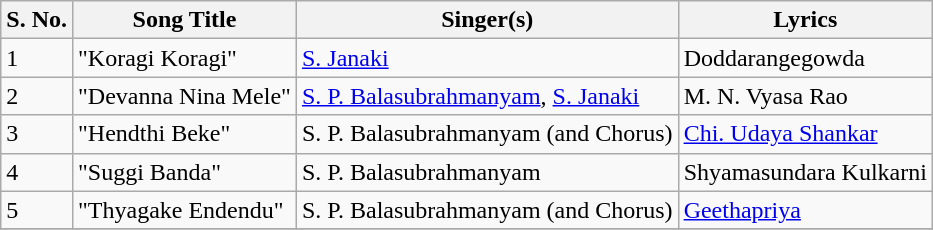<table class="wikitable">
<tr>
<th>S. No.</th>
<th>Song Title</th>
<th>Singer(s)</th>
<th>Lyrics</th>
</tr>
<tr>
<td>1</td>
<td>"Koragi Koragi"</td>
<td><a href='#'>S. Janaki</a></td>
<td>Doddarangegowda</td>
</tr>
<tr>
<td>2</td>
<td>"Devanna Nina Mele"</td>
<td><a href='#'>S. P. Balasubrahmanyam</a>, <a href='#'>S. Janaki</a></td>
<td>M. N. Vyasa Rao</td>
</tr>
<tr>
<td>3</td>
<td>"Hendthi Beke"</td>
<td>S. P. Balasubrahmanyam (and Chorus)</td>
<td><a href='#'>Chi. Udaya Shankar</a></td>
</tr>
<tr>
<td>4</td>
<td>"Suggi Banda"</td>
<td>S. P. Balasubrahmanyam</td>
<td>Shyamasundara Kulkarni</td>
</tr>
<tr>
<td>5</td>
<td>"Thyagake Endendu"</td>
<td>S. P. Balasubrahmanyam (and Chorus)</td>
<td><a href='#'>Geethapriya</a></td>
</tr>
<tr>
</tr>
</table>
